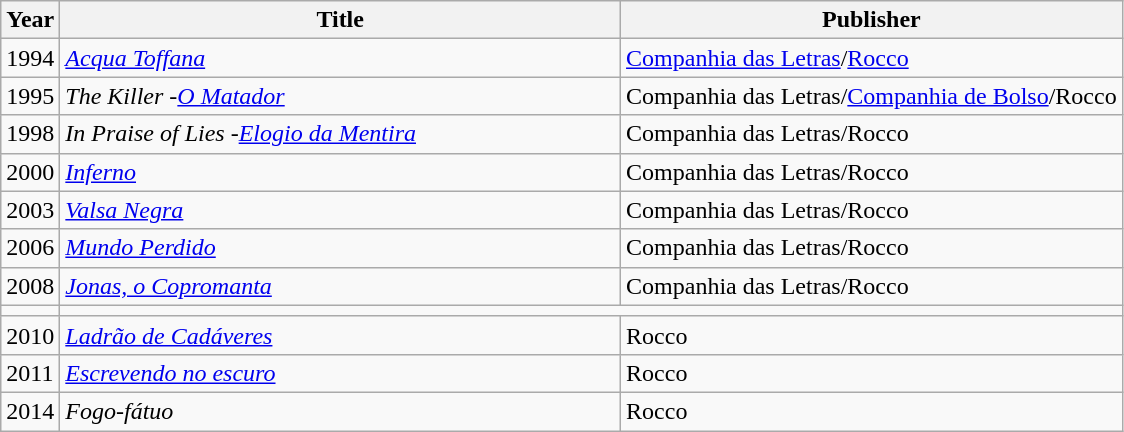<table class="wikitable">
<tr>
<th>Year</th>
<th width=50%>Title</th>
<th>Publisher</th>
</tr>
<tr ---->
<td>1994</td>
<td><em><a href='#'>Acqua Toffana</a></em></td>
<td><a href='#'>Companhia das Letras</a>/<a href='#'>Rocco</a></td>
</tr>
<tr ---->
<td>1995</td>
<td><em>The Killer -<a href='#'>O Matador</a></em></td>
<td>Companhia das Letras/<a href='#'>Companhia de Bolso</a>/Rocco</td>
</tr>
<tr ---->
<td>1998</td>
<td><em>In Praise of Lies -<a href='#'>Elogio da Mentira</a></em></td>
<td>Companhia das Letras/Rocco</td>
</tr>
<tr ---->
<td>2000</td>
<td><em><a href='#'>Inferno</a></em></td>
<td>Companhia das Letras/Rocco</td>
</tr>
<tr ---->
<td>2003</td>
<td><em><a href='#'>Valsa Negra</a></em></td>
<td>Companhia das Letras/Rocco</td>
</tr>
<tr ---->
<td>2006</td>
<td><em><a href='#'>Mundo Perdido</a></em></td>
<td>Companhia das Letras/Rocco</td>
</tr>
<tr ---->
<td>2008</td>
<td><em><a href='#'>Jonas, o Copromanta</a></em></td>
<td>Companhia das Letras/Rocco</td>
</tr>
<tr ---->
<td></td>
</tr>
<tr ---->
<td>2010</td>
<td><em><a href='#'>Ladrão de Cadáveres</a></em></td>
<td>Rocco</td>
</tr>
<tr ---->
<td>2011</td>
<td><em><a href='#'>Escrevendo no escuro</a></em></td>
<td>Rocco</td>
</tr>
<tr>
<td>2014</td>
<td><em>Fogo-fátuo</em></td>
<td>Rocco</td>
</tr>
</table>
